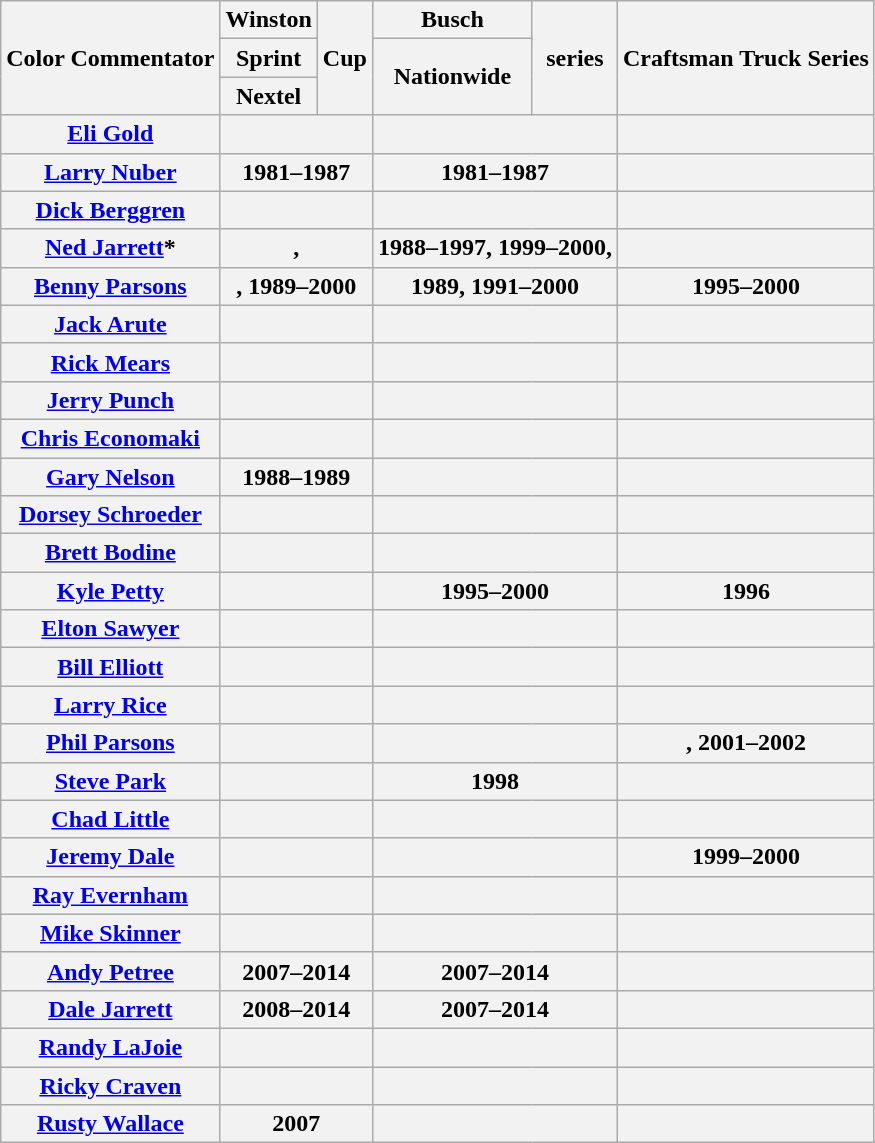<table class="wikitable sortable">
<tr>
<th rowspan=4><strong>Color Commentator</strong></th>
<th>Winston</th>
<th rowspan=4>Cup</th>
<th rowspan=2>Busch</th>
<th rowspan=4>series</th>
<th rowspan=4>Craftsman Truck Series</th>
</tr>
<tr>
<th rowspan=2>Sprint</th>
</tr>
<tr>
<th rowspan=2>Nationwide</th>
</tr>
<tr>
<th>Nextel</th>
</tr>
<tr>
<th><a href='#'>Eli Gold</a></th>
<th colspan=2></th>
<th colspan=2></th>
<th></th>
</tr>
<tr>
<th><a href='#'>Larry Nuber</a></th>
<th colspan=2>1981–1987</th>
<th colspan=2>1981–1987</th>
<th></th>
</tr>
<tr>
<th><a href='#'>Dick Berggren</a></th>
<th colspan=2></th>
<th colspan=2></th>
<th></th>
</tr>
<tr>
<th><a href='#'>Ned Jarrett</a>*</th>
<th colspan=2>, </th>
<th colspan=2>1988–1997, 1999–2000, </th>
<th></th>
</tr>
<tr>
<th><a href='#'>Benny Parsons</a></th>
<th colspan=2>, 1989–2000</th>
<th colspan=2>1989, 1991–2000</th>
<th>1995–2000</th>
</tr>
<tr>
<th><a href='#'>Jack Arute</a></th>
<th colspan=2></th>
<th colspan=2></th>
<th></th>
</tr>
<tr>
<th><a href='#'>Rick Mears</a></th>
<th colspan=2></th>
<th colspan=2></th>
<th></th>
</tr>
<tr>
<th><a href='#'>Jerry Punch</a></th>
<th colspan=2></th>
<th colspan=2></th>
<th></th>
</tr>
<tr>
<th><a href='#'>Chris Economaki</a></th>
<th colspan=2></th>
<th colspan=2></th>
<th></th>
</tr>
<tr>
<th><a href='#'>Gary Nelson</a></th>
<th colspan=2>1988–1989</th>
<th colspan=2></th>
<th></th>
</tr>
<tr>
<th><a href='#'>Dorsey Schroeder</a></th>
<th colspan=2></th>
<th colspan=2></th>
<th></th>
</tr>
<tr>
<th><a href='#'>Brett Bodine</a></th>
<th colspan=2></th>
<th colspan=2></th>
<th></th>
</tr>
<tr>
<th><a href='#'>Kyle Petty</a></th>
<th colspan=2></th>
<th colspan=2>1995–2000</th>
<th>1996</th>
</tr>
<tr>
<th><a href='#'>Elton Sawyer</a></th>
<th colspan=2></th>
<th colspan=2></th>
<th></th>
</tr>
<tr>
<th><a href='#'>Bill Elliott</a></th>
<th colspan=2></th>
<th colspan=2></th>
<th></th>
</tr>
<tr>
<th><a href='#'>Larry Rice</a></th>
<th colspan=2></th>
<th colspan=2></th>
<th></th>
</tr>
<tr>
<th><a href='#'>Phil Parsons</a></th>
<th colspan=2></th>
<th colspan=2></th>
<th>, 2001–2002</th>
</tr>
<tr>
<th><a href='#'>Steve Park</a></th>
<th colspan=2></th>
<th colspan=2>1998</th>
<th></th>
</tr>
<tr>
<th><a href='#'>Chad Little</a></th>
<th colspan=2></th>
<th colspan=2></th>
<th></th>
</tr>
<tr>
<th><a href='#'>Jeremy Dale</a></th>
<th colspan=2></th>
<th colspan=2></th>
<th>1999–2000</th>
</tr>
<tr>
<th><a href='#'>Ray Evernham</a></th>
<th colspan=2></th>
<th colspan=2></th>
<th></th>
</tr>
<tr>
<th><a href='#'>Mike Skinner</a></th>
<th colspan=2></th>
<th colspan=2></th>
<th></th>
</tr>
<tr>
<th><a href='#'>Andy Petree</a></th>
<th colspan=2>2007–2014</th>
<th colspan=2>2007–2014</th>
<th></th>
</tr>
<tr>
<th><a href='#'>Dale Jarrett</a></th>
<th colspan=2>2008–2014</th>
<th colspan=2>2007–2014</th>
<th></th>
</tr>
<tr>
<th><a href='#'>Randy LaJoie</a></th>
<th colspan=2></th>
<th colspan=2></th>
<th></th>
</tr>
<tr>
<th><a href='#'>Ricky Craven</a></th>
<th colspan=2></th>
<th colspan=2></th>
<th></th>
</tr>
<tr>
<th><a href='#'>Rusty Wallace</a></th>
<th colspan=2>2007</th>
<th colspan=2></th>
<th></th>
</tr>
</table>
